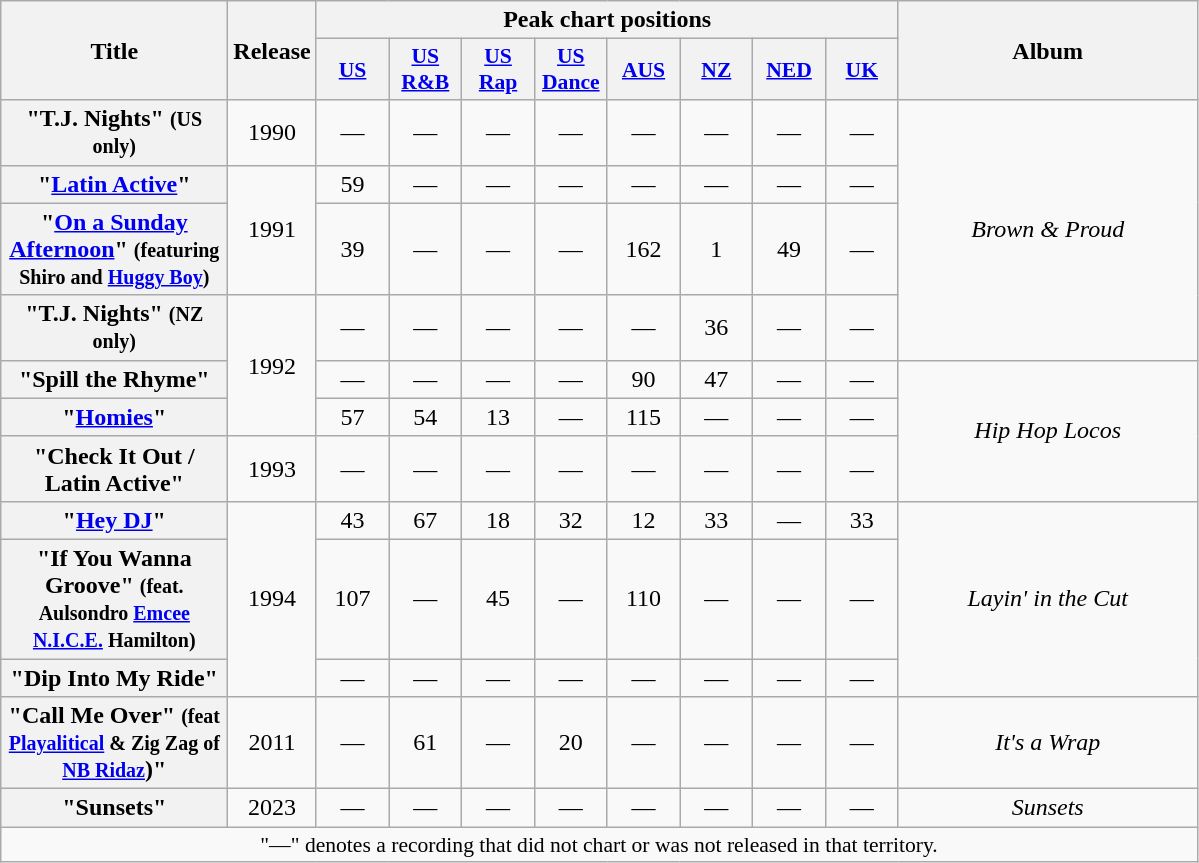<table class="wikitable plainrowheaders" style="text-align:center;">
<tr>
<th scope="col" rowspan="2" style="width:9em;">Title</th>
<th scope="col" rowspan="2" style="width:0.5em;">Release</th>
<th colspan="8" scope="col">Peak chart positions</th>
<th scope="col" rowspan="2" style="width:12em;">Album</th>
</tr>
<tr>
<th scope="col" style="width:2.9em;font-size:90%;"><a href='#'>US</a><br></th>
<th scope="col" style="width:2.9em;font-size:90%;"><a href='#'>US<br>R&B</a><br></th>
<th scope="col" style="width:2.9em;font-size:90%;"><a href='#'>US<br>Rap</a></th>
<th scope="col" style="width:2.9em;font-size:90%;"><a href='#'>US Dance</a><br></th>
<th scope="col" style="width:2.9em;font-size:90%;"><a href='#'>AUS</a><br></th>
<th scope="col" style="width:2.9em;font-size:90%;"><a href='#'>NZ</a><br></th>
<th scope="col" style="width:2.9em;font-size:90%;"><a href='#'>NED</a><br></th>
<th scope="col" style="width:2.9em;font-size:90%;"><a href='#'>UK</a><br></th>
</tr>
<tr>
<th scope="row">"T.J. Nights" <small>(US only)</small></th>
<td rowspan="1">1990</td>
<td align="center">—</td>
<td align="center">—</td>
<td align="center">—</td>
<td align="center">—</td>
<td align="center">—</td>
<td align="center">—</td>
<td align="center">—</td>
<td align="center">—</td>
<td rowspan="4"><em>Brown & Proud</em></td>
</tr>
<tr>
<th scope="row">"<a href='#'>Latin Active</a>"</th>
<td rowspan="2">1991</td>
<td align="center">59</td>
<td align="center">—</td>
<td align="center">—</td>
<td align="center">—</td>
<td align="center">—</td>
<td align="center">—</td>
<td align="center">—</td>
<td align="center">—</td>
</tr>
<tr>
<th scope="row">"<a href='#'>On a Sunday Afternoon</a>" <small>(featuring  Shiro and <a href='#'>Huggy Boy</a>)</small></th>
<td align="center">39</td>
<td align="center">—</td>
<td align="center">—</td>
<td align="center">—</td>
<td align="center">162</td>
<td align="center">1</td>
<td align="center">49</td>
<td align="center">—</td>
</tr>
<tr>
<th scope="row">"T.J. Nights" <small>(NZ only)</small></th>
<td rowspan="3">1992</td>
<td align="center">—</td>
<td align="center">—</td>
<td align="center">—</td>
<td align="center">—</td>
<td align="center">—</td>
<td align="center">36</td>
<td align="center">—</td>
<td align="center">—</td>
</tr>
<tr>
<th scope="row">"Spill the Rhyme"</th>
<td align="center">—</td>
<td align="center">—</td>
<td align="center">—</td>
<td align="center">—</td>
<td align="center">90</td>
<td align="center">47</td>
<td align="center">—</td>
<td align="center">—</td>
<td rowspan="3"><em>Hip Hop Locos</em></td>
</tr>
<tr>
<th scope="row">"<a href='#'>Homies</a>"</th>
<td align="center">57</td>
<td align="center">54</td>
<td align="center">13</td>
<td align="center">—</td>
<td align="center">115</td>
<td align="center">—</td>
<td align="center">—</td>
<td align="center">—</td>
</tr>
<tr>
<th scope="row">"Check It Out / Latin Active"</th>
<td rowspan="1">1993</td>
<td align="center">—</td>
<td align="center">—</td>
<td align="center">—</td>
<td align="center">—</td>
<td align="center">—</td>
<td align="center">—</td>
<td align="center">—</td>
<td align="center">—</td>
</tr>
<tr>
<th scope="row">"<a href='#'>Hey DJ</a>"</th>
<td rowspan="3">1994</td>
<td align="center">43</td>
<td align="center">67</td>
<td align="center">18</td>
<td align="center">32</td>
<td align="center">12</td>
<td align="center">33</td>
<td align="center">—</td>
<td align="center">33</td>
<td rowspan="3"><em>Layin' in the Cut</em></td>
</tr>
<tr>
<th scope="row">"If You Wanna Groove" <small>(feat. Aulsondro <a href='#'>Emcee N.I.C.E.</a> Hamilton)</small></th>
<td align="center">107</td>
<td align="center">—</td>
<td align="center">45</td>
<td align="center">—</td>
<td align="center">110</td>
<td align="center">—</td>
<td align="center">—</td>
<td align="center">—</td>
</tr>
<tr>
<th scope="row">"Dip Into My Ride"</th>
<td align="center">—</td>
<td align="center">—</td>
<td align="center">—</td>
<td align="center">—</td>
<td align="center">—</td>
<td align="center">—</td>
<td align="center">—</td>
<td align="center">—</td>
</tr>
<tr>
<th scope="row">"Call Me Over" <small>(feat <a href='#'>Playalitical</a> & Zig Zag of <a href='#'>NB Ridaz</a></small>)"</th>
<td rowspan="1">2011</td>
<td align="center">—</td>
<td align="center">61</td>
<td align="center">—</td>
<td align="center">20</td>
<td align="center">—</td>
<td align="center">—</td>
<td align="center">—</td>
<td align="center">—</td>
<td><em>It's a Wrap</em></td>
</tr>
<tr>
<th scope="row">"Sunsets"</th>
<td>2023</td>
<td>—</td>
<td>—</td>
<td>—</td>
<td>—</td>
<td>—</td>
<td>—</td>
<td>—</td>
<td>—</td>
<td><em>Sunsets</em></td>
</tr>
<tr>
<td colspan="11" style="font-size:90%">"—" denotes a recording that did not chart or was not released in that territory.</td>
</tr>
</table>
